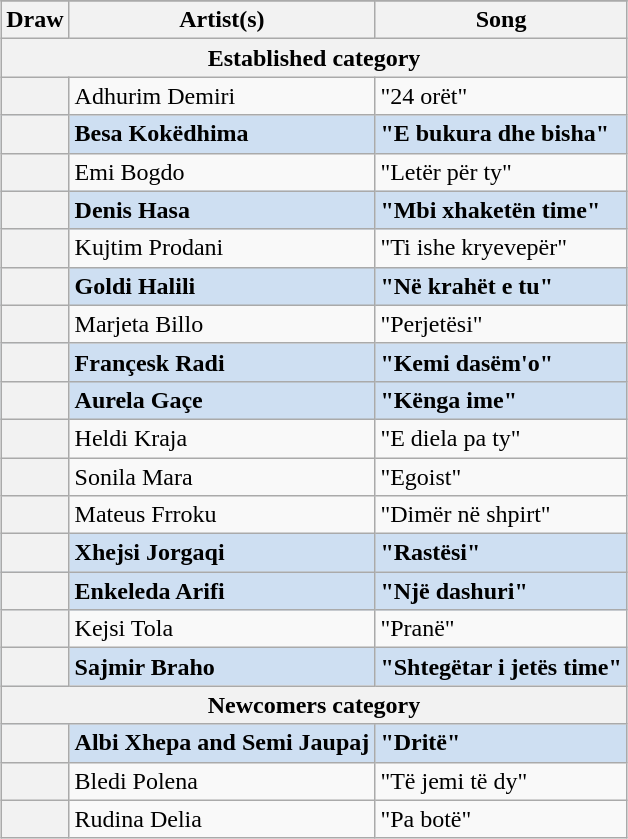<table class="sortable wikitable" style="margin: 1em auto 1em auto;">
<tr>
</tr>
<tr>
<th>Draw</th>
<th>Artist(s)</th>
<th>Song</th>
</tr>
<tr>
<th colspan=14>Established category</th>
</tr>
<tr>
<th scope="row"></th>
<td>Adhurim Demiri</td>
<td>"24 orët"</td>
</tr>
<tr style="font-weight:bold; background:#CEDFF2;">
<th scope="row"></th>
<td>Besa Kokëdhima</td>
<td>"E bukura dhe bisha"</td>
</tr>
<tr>
<th scope="row"></th>
<td>Emi Bogdo</td>
<td>"Letër për ty"</td>
</tr>
<tr style="font-weight:bold; background:#CEDFF2;">
<th scope="row"></th>
<td>Denis Hasa</td>
<td>"Mbi xhaketën time"</td>
</tr>
<tr>
<th scope="row"></th>
<td>Kujtim Prodani</td>
<td>"Ti ishe kryevepër"</td>
</tr>
<tr style="font-weight:bold; background:#CEDFF2;">
<th scope="row"></th>
<td>Goldi Halili</td>
<td>"Në krahët e tu"</td>
</tr>
<tr>
<th scope="row"></th>
<td>Marjeta Billo</td>
<td>"Perjetësi"</td>
</tr>
<tr style="font-weight:bold; background:#CEDFF2;">
<th scope="row"></th>
<td>Françesk Radi</td>
<td>"Kemi dasëm'o"</td>
</tr>
<tr style="font-weight:bold; background:#CEDFF2;">
<th scope="row"></th>
<td>Aurela Gaçe</td>
<td>"Kënga ime"</td>
</tr>
<tr>
<th scope="row"></th>
<td>Heldi Kraja</td>
<td>"E diela pa ty"</td>
</tr>
<tr>
<th scope="row"></th>
<td>Sonila Mara</td>
<td>"Egoist"</td>
</tr>
<tr>
<th scope="row"></th>
<td>Mateus Frroku</td>
<td>"Dimër në shpirt"</td>
</tr>
<tr style="font-weight:bold; background:#CEDFF2;">
<th scope="row"></th>
<td>Xhejsi Jorgaqi</td>
<td>"Rastësi"</td>
</tr>
<tr style="font-weight:bold; background:#CEDFF2;">
<th scope="row"></th>
<td>Enkeleda Arifi</td>
<td>"Një dashuri"</td>
</tr>
<tr>
<th scope="row"></th>
<td>Kejsi Tola</td>
<td>"Pranë"</td>
</tr>
<tr style="font-weight:bold; background:#CEDFF2;">
<th scope="row"></th>
<td>Sajmir Braho</td>
<td>"Shtegëtar i jetës time"</td>
</tr>
<tr>
<th colspan="14">Newcomers category</th>
</tr>
<tr style="font-weight:bold; background:#CEDFF2;">
<th scope="row"></th>
<td>Albi Xhepa and Semi Jaupaj</td>
<td>"Dritë"</td>
</tr>
<tr>
<th scope="row"></th>
<td>Bledi Polena</td>
<td>"Të jemi të dy"</td>
</tr>
<tr>
<th scope="row"></th>
<td>Rudina Delia</td>
<td>"Pa botë"</td>
</tr>
</table>
